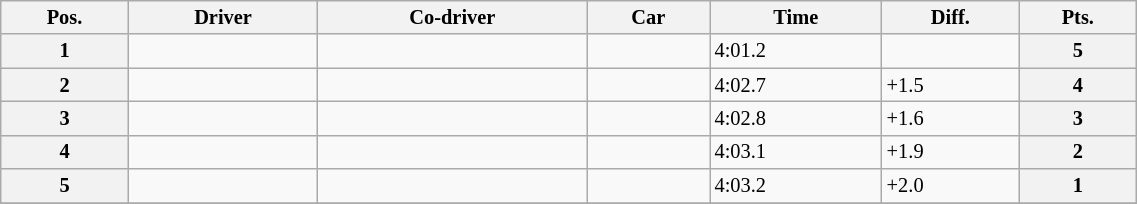<table class="wikitable" width=60% style="font-size: 85%;">
<tr>
<th>Pos.</th>
<th>Driver</th>
<th>Co-driver</th>
<th>Car</th>
<th>Time</th>
<th>Diff.</th>
<th>Pts.</th>
</tr>
<tr>
<th>1</th>
<td></td>
<td></td>
<td></td>
<td>4:01.2</td>
<td></td>
<th>5</th>
</tr>
<tr>
<th>2</th>
<td></td>
<td></td>
<td></td>
<td>4:02.7</td>
<td>+1.5</td>
<th>4</th>
</tr>
<tr>
<th>3</th>
<td></td>
<td></td>
<td></td>
<td>4:02.8</td>
<td>+1.6</td>
<th>3</th>
</tr>
<tr>
<th>4</th>
<td></td>
<td></td>
<td></td>
<td>4:03.1</td>
<td>+1.9</td>
<th>2</th>
</tr>
<tr>
<th>5</th>
<td></td>
<td></td>
<td></td>
<td>4:03.2</td>
<td>+2.0</td>
<th>1</th>
</tr>
<tr>
</tr>
</table>
